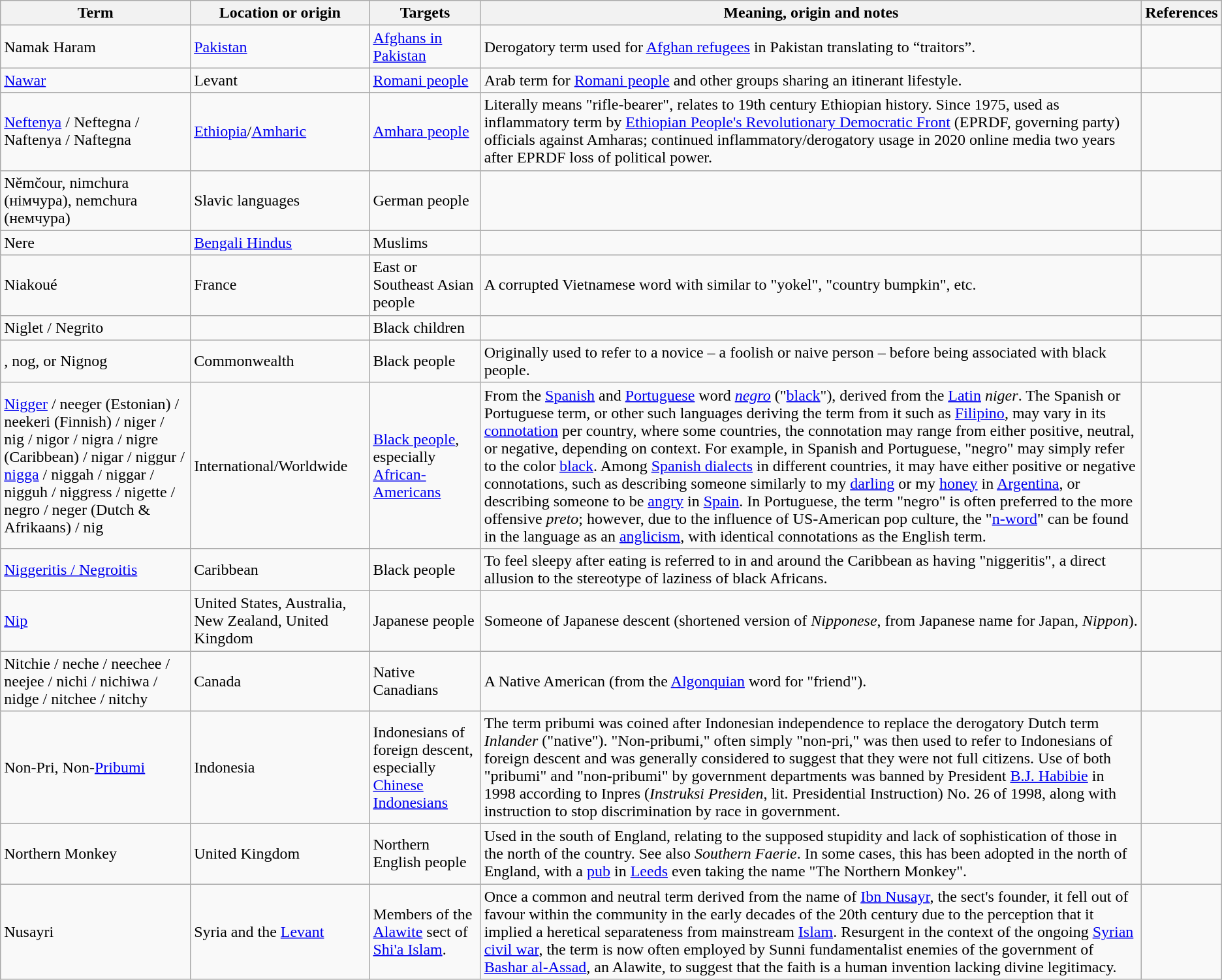<table class="wikitable">
<tr>
<th>Term</th>
<th>Location or origin</th>
<th>Targets</th>
<th>Meaning, origin and notes</th>
<th>References</th>
</tr>
<tr>
<td>Namak Haram</td>
<td><a href='#'>Pakistan</a></td>
<td><a href='#'>Afghans in Pakistan</a></td>
<td>Derogatory term used for <a href='#'>Afghan refugees</a> in Pakistan translating to “traitors”.</td>
<td></td>
</tr>
<tr>
<td><a href='#'>Nawar</a></td>
<td>Levant</td>
<td><a href='#'>Romani people</a></td>
<td>Arab term for <a href='#'>Romani people</a> and other groups sharing an itinerant lifestyle.</td>
<td></td>
</tr>
<tr>
<td><a href='#'>Neftenya</a> / Neftegna / Naftenya / Naftegna</td>
<td><a href='#'>Ethiopia</a>/<a href='#'>Amharic</a></td>
<td><a href='#'>Amhara people</a></td>
<td>Literally means "rifle-bearer", relates to 19th century Ethiopian history. Since 1975, used as inflammatory term by <a href='#'>Ethiopian People's Revolutionary Democratic Front</a> (EPRDF, governing party) officials against Amharas; continued inflammatory/derogatory usage in 2020 online media two years after EPRDF loss of political power.</td>
<td></td>
</tr>
<tr>
<td>Němčour, nimchura (німчура), nemchura (немчура)</td>
<td>Slavic languages</td>
<td>German people</td>
<td></td>
<td></td>
</tr>
<tr>
<td>Nere</td>
<td><a href='#'>Bengali Hindus</a></td>
<td>Muslims</td>
<td></td>
<td></td>
</tr>
<tr>
<td>Niakoué</td>
<td>France</td>
<td>East or Southeast Asian people</td>
<td>A corrupted Vietnamese word with similar to "yokel", "country bumpkin", etc.</td>
<td></td>
</tr>
<tr>
<td>Niglet / Negrito</td>
<td></td>
<td>Black children</td>
<td></td>
<td></td>
</tr>
<tr>
<td>, nog, or Nignog</td>
<td>Commonwealth</td>
<td>Black people</td>
<td>Originally used to refer to a novice – a foolish or naive person – before being associated with black people.</td>
<td></td>
</tr>
<tr>
<td><a href='#'>Nigger</a> / neeger (Estonian) / neekeri (Finnish) / niger / nig / nigor / nigra / nigre (Caribbean) / nigar / niggur / <a href='#'>nigga</a> / niggah / niggar / nigguh / niggress / nigette / negro / neger (Dutch & Afrikaans) / nig</td>
<td>International/Worldwide</td>
<td><a href='#'>Black people</a>, especially <a href='#'>African-Americans</a></td>
<td>From the <a href='#'>Spanish</a> and <a href='#'>Portuguese</a> word <em><a href='#'>negro</a></em> ("<a href='#'>black</a>"), derived from the <a href='#'>Latin</a> <em>niger</em>. The Spanish or Portuguese term, or other such languages deriving the term from it such as <a href='#'>Filipino</a>, may vary in its <a href='#'>connotation</a> per country, where some countries, the connotation may range from either positive, neutral, or negative, depending on context. For example, in Spanish and Portuguese, "negro" may simply refer to the color <a href='#'>black</a>. Among <a href='#'>Spanish dialects</a> in different countries, it may have either positive or negative connotations, such as describing someone similarly to my <a href='#'>darling</a> or my <a href='#'>honey</a> in <a href='#'>Argentina</a>, or describing someone to be <a href='#'>angry</a> in <a href='#'>Spain</a>. In Portuguese, the term "negro" is often preferred to the more offensive <em>preto</em>; however, due to the influence of US-American pop culture, the "<a href='#'>n-word</a>" can be found in the language as an <a href='#'>anglicism</a>, with identical connotations as the English term.</td>
<td></td>
</tr>
<tr>
<td><a href='#'>Niggeritis / Negroitis</a></td>
<td>Caribbean</td>
<td>Black people</td>
<td>To feel sleepy after eating is referred to in and around the Caribbean as having "niggeritis", a direct allusion to the stereotype of laziness of black Africans.</td>
<td></td>
</tr>
<tr>
<td><a href='#'>Nip</a></td>
<td>United States, Australia, New Zealand, United Kingdom</td>
<td>Japanese people</td>
<td>Someone of Japanese descent (shortened version of <em>Nipponese</em>, from Japanese name for Japan, <em>Nippon</em>).</td>
<td></td>
</tr>
<tr>
<td>Nitchie / neche / neechee / neejee / nichi / nichiwa / nidge / nitchee / nitchy</td>
<td>Canada</td>
<td>Native Canadians</td>
<td>A Native American (from the <a href='#'>Algonquian</a> word for "friend").</td>
<td></td>
</tr>
<tr>
<td>Non-Pri, Non-<a href='#'>Pribumi</a></td>
<td>Indonesia</td>
<td>Indonesians of foreign descent, especially <a href='#'>Chinese Indonesians</a></td>
<td>The term pribumi was coined after Indonesian independence to replace the derogatory Dutch term <em>Inlander</em> ("native"). "Non-pribumi," often simply "non-pri," was then used to refer to Indonesians of foreign descent and was generally considered to suggest that they were not full citizens. Use of both "pribumi" and "non-pribumi" by government departments was banned by President <a href='#'>B.J. Habibie</a> in 1998 according to Inpres (<em>Instruksi Presiden</em>, lit. Presidential Instruction) No. 26 of 1998, along with instruction to stop discrimination by race in government.</td>
<td></td>
</tr>
<tr>
<td>Northern Monkey</td>
<td>United Kingdom</td>
<td>Northern English people</td>
<td>Used in the south of England, relating to the supposed stupidity and lack of sophistication of those in the north of the country. See also <em>Southern Faerie</em>. In some cases, this has been adopted in the north of England, with a <a href='#'>pub</a> in <a href='#'>Leeds</a> even taking the name "The Northern Monkey".</td>
<td></td>
</tr>
<tr>
<td>Nusayri</td>
<td>Syria and the <a href='#'>Levant</a></td>
<td>Members of the <a href='#'>Alawite</a> sect of <a href='#'>Shi'a Islam</a>.</td>
<td>Once a common and neutral term derived from the name of <a href='#'>Ibn Nusayr</a>, the sect's founder, it fell out of favour within the community in the early decades of the 20th century due to the perception that it implied a heretical separateness from mainstream <a href='#'>Islam</a>. Resurgent in the context of the ongoing <a href='#'>Syrian civil war</a>, the term is now often employed by Sunni fundamentalist enemies of the government of <a href='#'>Bashar al-Assad</a>, an Alawite, to suggest that the faith is a human invention lacking divine legitimacy.</td>
<td></td>
</tr>
</table>
